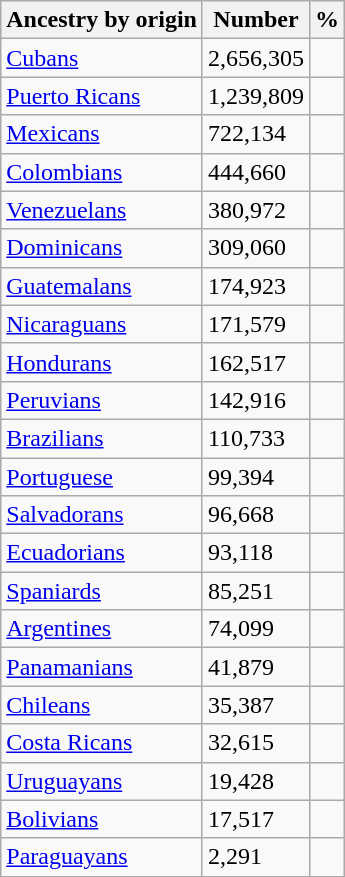<table class="wikitable sortable" font-size:75%">
<tr>
<th>Ancestry by origin</th>
<th>Number</th>
<th>%</th>
</tr>
<tr>
<td> <a href='#'>Cubans</a></td>
<td>2,656,305</td>
<td></td>
</tr>
<tr>
<td> <a href='#'>Puerto Ricans</a></td>
<td>1,239,809</td>
<td></td>
</tr>
<tr>
<td> <a href='#'>Mexicans</a></td>
<td>722,134</td>
<td></td>
</tr>
<tr>
<td> <a href='#'>Colombians</a></td>
<td>444,660</td>
<td></td>
</tr>
<tr>
<td> <a href='#'>Venezuelans</a></td>
<td>380,972</td>
<td></td>
</tr>
<tr>
<td> <a href='#'>Dominicans</a></td>
<td>309,060</td>
<td></td>
</tr>
<tr>
<td> <a href='#'>Guatemalans</a></td>
<td>174,923</td>
<td></td>
</tr>
<tr>
<td> <a href='#'>Nicaraguans</a></td>
<td>171,579</td>
<td></td>
</tr>
<tr>
<td> <a href='#'>Hondurans</a></td>
<td>162,517</td>
<td></td>
</tr>
<tr>
<td> <a href='#'>Peruvians</a></td>
<td>142,916</td>
<td></td>
</tr>
<tr>
<td> <a href='#'>Brazilians</a></td>
<td>110,733</td>
<td></td>
</tr>
<tr>
<td> <a href='#'>Portuguese</a></td>
<td>99,394</td>
<td></td>
</tr>
<tr>
<td> <a href='#'>Salvadorans</a></td>
<td>96,668</td>
<td></td>
</tr>
<tr>
<td> <a href='#'>Ecuadorians</a></td>
<td>93,118</td>
<td></td>
</tr>
<tr>
<td> <a href='#'>Spaniards</a></td>
<td>85,251</td>
<td></td>
</tr>
<tr>
<td> <a href='#'>Argentines</a></td>
<td>74,099</td>
<td></td>
</tr>
<tr>
<td> <a href='#'>Panamanians</a></td>
<td>41,879</td>
<td></td>
</tr>
<tr>
<td> <a href='#'>Chileans</a></td>
<td>35,387</td>
<td></td>
</tr>
<tr>
<td> <a href='#'>Costa Ricans</a></td>
<td>32,615</td>
<td></td>
</tr>
<tr>
<td> <a href='#'>Uruguayans</a></td>
<td>19,428</td>
<td></td>
</tr>
<tr>
<td> <a href='#'>Bolivians</a></td>
<td>17,517</td>
<td></td>
</tr>
<tr>
<td> <a href='#'>Paraguayans</a></td>
<td>2,291</td>
<td></td>
</tr>
<tr>
</tr>
<tr class="sortbottom">
</tr>
<tr>
</tr>
</table>
